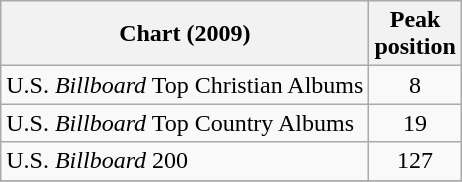<table class="wikitable">
<tr>
<th>Chart (2009)</th>
<th>Peak<br>position</th>
</tr>
<tr>
<td>U.S. <em>Billboard</em> Top Christian Albums</td>
<td align="center">8</td>
</tr>
<tr>
<td>U.S. <em>Billboard</em> Top Country Albums</td>
<td align="center">19</td>
</tr>
<tr>
<td>U.S. <em>Billboard</em> 200</td>
<td align="center">127</td>
</tr>
<tr>
</tr>
</table>
